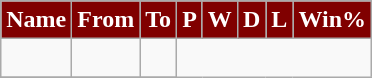<table class="wikitable sortable" style="text-align: center;">
<tr>
<th style="background:maroon; color:white;" scope="col">Name</th>
<th style="background:maroon; color:white;" scope="col">From</th>
<th style="background:maroon; color:white;" scope="col">To</th>
<th style="background:maroon; color:white;" scope="col">P</th>
<th style="background:maroon; color:white;" scope="col">W</th>
<th style="background:maroon; color:white;" scope="col">D</th>
<th style="background:maroon; color:white;" scope="col">L</th>
<th style="background:maroon; color:white;" scope="col">Win%</th>
</tr>
<tr>
<td align=left></td>
<td></td>
<td><br></td>
</tr>
<tr>
</tr>
</table>
